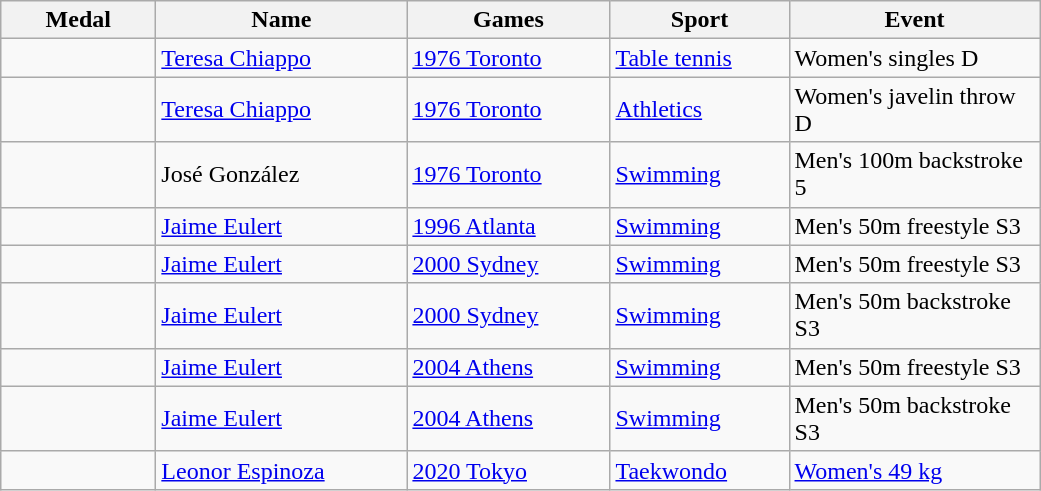<table class="wikitable">
<tr>
<th style="width:6em">Medal</th>
<th style="width:10em">Name</th>
<th style="width:8em">Games</th>
<th style="width:7em">Sport</th>
<th style="width:10em">Event</th>
</tr>
<tr>
<td></td>
<td><a href='#'>Teresa Chiappo</a></td>
<td> <a href='#'>1976 Toronto</a></td>
<td><a href='#'>Table tennis</a></td>
<td>Women's singles D</td>
</tr>
<tr>
<td></td>
<td><a href='#'>Teresa Chiappo</a></td>
<td> <a href='#'>1976 Toronto</a></td>
<td><a href='#'>Athletics</a></td>
<td>Women's javelin throw D</td>
</tr>
<tr>
<td></td>
<td>José González</td>
<td> <a href='#'>1976 Toronto</a></td>
<td><a href='#'>Swimming</a></td>
<td>Men's 100m backstroke 5</td>
</tr>
<tr>
<td></td>
<td><a href='#'>Jaime Eulert</a></td>
<td> <a href='#'>1996 Atlanta</a></td>
<td><a href='#'>Swimming</a></td>
<td>Men's 50m freestyle S3</td>
</tr>
<tr>
<td></td>
<td><a href='#'>Jaime Eulert</a></td>
<td> <a href='#'>2000 Sydney</a></td>
<td><a href='#'>Swimming</a></td>
<td>Men's 50m freestyle S3</td>
</tr>
<tr>
<td></td>
<td><a href='#'>Jaime Eulert</a></td>
<td> <a href='#'>2000 Sydney</a></td>
<td><a href='#'>Swimming</a></td>
<td>Men's 50m backstroke S3</td>
</tr>
<tr>
<td></td>
<td><a href='#'>Jaime Eulert</a></td>
<td> <a href='#'>2004 Athens</a></td>
<td><a href='#'>Swimming</a></td>
<td>Men's 50m freestyle S3</td>
</tr>
<tr>
<td></td>
<td><a href='#'>Jaime Eulert</a></td>
<td> <a href='#'>2004 Athens</a></td>
<td><a href='#'>Swimming</a></td>
<td>Men's 50m backstroke S3</td>
</tr>
<tr>
<td></td>
<td><a href='#'>Leonor Espinoza</a></td>
<td> <a href='#'>2020 Tokyo</a></td>
<td><a href='#'>Taekwondo</a></td>
<td><a href='#'>Women's 49 kg</a></td>
</tr>
</table>
